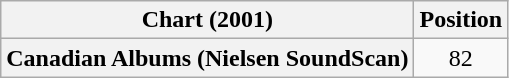<table class="wikitable plainrowheaders">
<tr>
<th scope="col">Chart (2001)</th>
<th scope="col">Position</th>
</tr>
<tr>
<th scope="row">Canadian Albums (Nielsen SoundScan)</th>
<td align="center">82</td>
</tr>
</table>
